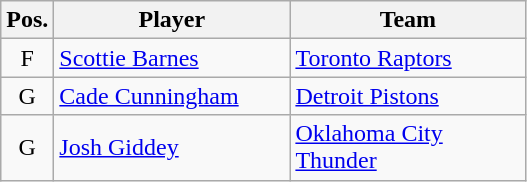<table class="wikitable">
<tr>
<th>Pos.</th>
<th style="width:150px;">Player</th>
<th width=150>Team</th>
</tr>
<tr>
<td style="text-align:center;">F</td>
<td><a href='#'>Scottie Barnes</a></td>
<td><a href='#'>Toronto Raptors</a></td>
</tr>
<tr>
<td style="text-align:center;">G</td>
<td><a href='#'>Cade Cunningham</a></td>
<td><a href='#'>Detroit Pistons</a></td>
</tr>
<tr>
<td style="text-align:center;">G</td>
<td><a href='#'>Josh Giddey</a></td>
<td><a href='#'>Oklahoma City Thunder</a></td>
</tr>
</table>
